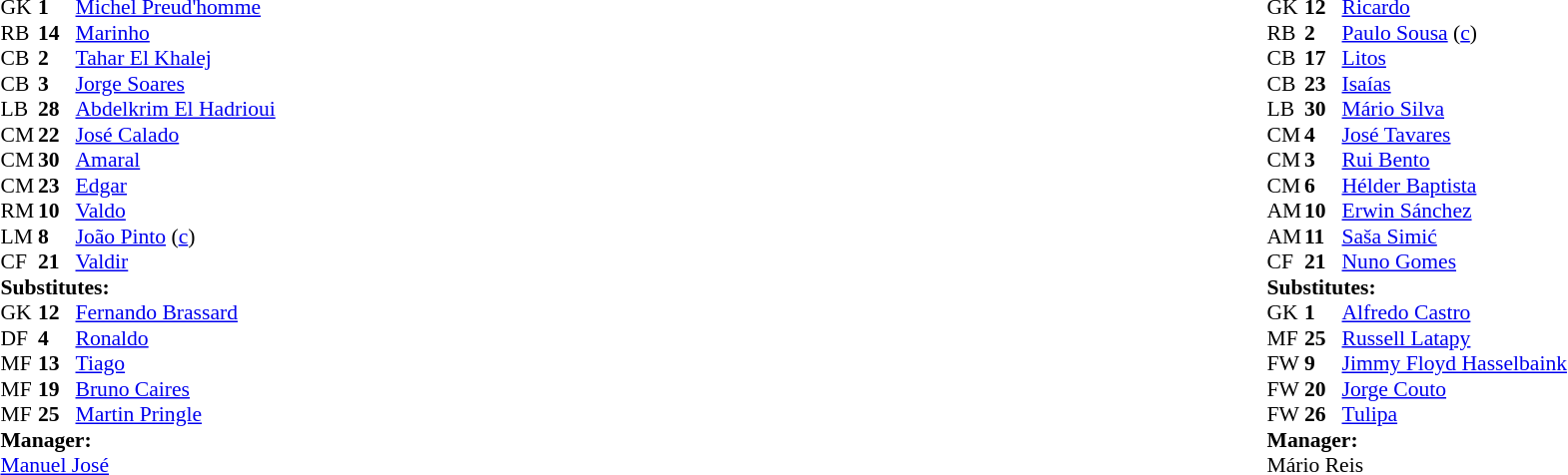<table width="100%">
<tr>
<td valign="top" width="50%"><br><table style="font-size: 90%" cellspacing="0" cellpadding="0">
<tr>
<td colspan="4"></td>
</tr>
<tr>
<th width=25></th>
<th width=25></th>
</tr>
<tr>
<td>GK</td>
<td><strong>1</strong></td>
<td> <a href='#'>Michel Preud'homme</a></td>
</tr>
<tr>
<td>RB</td>
<td><strong>14</strong></td>
<td> <a href='#'>Marinho</a></td>
<td></td>
<td></td>
</tr>
<tr>
<td>CB</td>
<td><strong>2</strong></td>
<td> <a href='#'>Tahar El Khalej</a></td>
<td></td>
<td></td>
</tr>
<tr>
<td>CB</td>
<td><strong>3</strong></td>
<td> <a href='#'>Jorge Soares</a></td>
</tr>
<tr>
<td>LB</td>
<td><strong>28</strong></td>
<td> <a href='#'>Abdelkrim El Hadrioui</a></td>
</tr>
<tr>
<td>CM</td>
<td><strong>22</strong></td>
<td> <a href='#'>José Calado</a></td>
</tr>
<tr>
<td>CM</td>
<td><strong>30</strong></td>
<td> <a href='#'>Amaral</a></td>
<td></td>
<td></td>
</tr>
<tr>
<td>CM</td>
<td><strong>23</strong></td>
<td> <a href='#'>Edgar</a></td>
</tr>
<tr>
<td>RM</td>
<td><strong>10</strong></td>
<td> <a href='#'>Valdo</a></td>
</tr>
<tr>
<td>LM</td>
<td><strong>8</strong></td>
<td> <a href='#'>João Pinto</a> (<a href='#'>c</a>)</td>
</tr>
<tr>
<td>CF</td>
<td><strong>21</strong></td>
<td> <a href='#'>Valdir</a></td>
</tr>
<tr>
<td colspan=3><strong>Substitutes:</strong></td>
</tr>
<tr>
<td>GK</td>
<td><strong>12</strong></td>
<td> <a href='#'>Fernando Brassard</a></td>
</tr>
<tr>
<td>DF</td>
<td><strong>4</strong></td>
<td> <a href='#'>Ronaldo</a></td>
<td></td>
<td></td>
</tr>
<tr>
<td>MF</td>
<td><strong>13</strong></td>
<td> <a href='#'>Tiago</a></td>
<td></td>
<td></td>
<td></td>
</tr>
<tr>
<td>MF</td>
<td><strong>19</strong></td>
<td> <a href='#'>Bruno Caires</a></td>
</tr>
<tr>
<td>MF</td>
<td><strong>25</strong></td>
<td> <a href='#'>Martin Pringle</a></td>
<td></td>
<td></td>
</tr>
<tr>
<td colspan=3><strong>Manager:</strong></td>
</tr>
<tr>
<td colspan=4> <a href='#'>Manuel José</a></td>
</tr>
</table>
</td>
<td valign="top"></td>
<td valign="top" width="50%"><br><table style="font-size: 90%" cellspacing="0" cellpadding="0" align=center>
<tr>
<td colspan="4"></td>
</tr>
<tr>
<th width=25></th>
<th width=25></th>
</tr>
<tr>
<td>GK</td>
<td><strong>12</strong></td>
<td> <a href='#'>Ricardo</a></td>
</tr>
<tr>
<td>RB</td>
<td><strong>2</strong></td>
<td> <a href='#'>Paulo Sousa</a> (<a href='#'>c</a>)</td>
</tr>
<tr>
<td>CB</td>
<td><strong>17</strong></td>
<td> <a href='#'>Litos</a></td>
</tr>
<tr>
<td>CB</td>
<td><strong>23</strong></td>
<td> <a href='#'>Isaías</a></td>
</tr>
<tr>
<td>LB</td>
<td><strong>30</strong></td>
<td> <a href='#'>Mário Silva</a></td>
<td></td>
<td></td>
</tr>
<tr>
<td>CM</td>
<td><strong>4</strong></td>
<td> <a href='#'>José Tavares</a></td>
</tr>
<tr>
<td>CM</td>
<td><strong>3</strong></td>
<td> <a href='#'>Rui Bento</a></td>
<td></td>
<td></td>
</tr>
<tr>
<td>CM</td>
<td><strong>6</strong></td>
<td> <a href='#'>Hélder Baptista</a></td>
<td></td>
<td></td>
</tr>
<tr>
<td>AM</td>
<td><strong>10</strong></td>
<td> <a href='#'>Erwin Sánchez</a></td>
<td></td>
<td></td>
</tr>
<tr>
<td>AM</td>
<td><strong>11</strong></td>
<td> <a href='#'>Saša Simić</a></td>
<td></td>
<td></td>
</tr>
<tr>
<td>CF</td>
<td><strong>21</strong></td>
<td> <a href='#'>Nuno Gomes</a></td>
<td></td>
<td></td>
</tr>
<tr>
<td colspan=3><strong>Substitutes:</strong></td>
</tr>
<tr>
<td>GK</td>
<td><strong>1</strong></td>
<td> <a href='#'>Alfredo Castro</a></td>
</tr>
<tr>
<td>MF</td>
<td><strong>25</strong></td>
<td> <a href='#'>Russell Latapy</a></td>
</tr>
<tr>
<td>FW</td>
<td><strong>9</strong></td>
<td> <a href='#'>Jimmy Floyd Hasselbaink</a></td>
<td></td>
<td></td>
</tr>
<tr>
<td>FW</td>
<td><strong>20</strong></td>
<td> <a href='#'>Jorge Couto</a></td>
<td></td>
<td></td>
</tr>
<tr>
<td>FW</td>
<td><strong>26</strong></td>
<td> <a href='#'>Tulipa</a></td>
<td></td>
<td></td>
</tr>
<tr>
<td colspan=3><strong>Manager:</strong></td>
</tr>
<tr>
<td colspan=4> Mário Reis</td>
</tr>
</table>
</td>
</tr>
</table>
